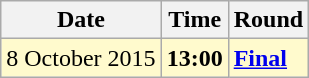<table class="wikitable">
<tr>
<th>Date</th>
<th>Time</th>
<th>Round</th>
</tr>
<tr style=background:lemonchiffon>
<td>8 October 2015</td>
<td><strong>13:00</strong></td>
<td><strong><a href='#'>Final</a></strong></td>
</tr>
</table>
